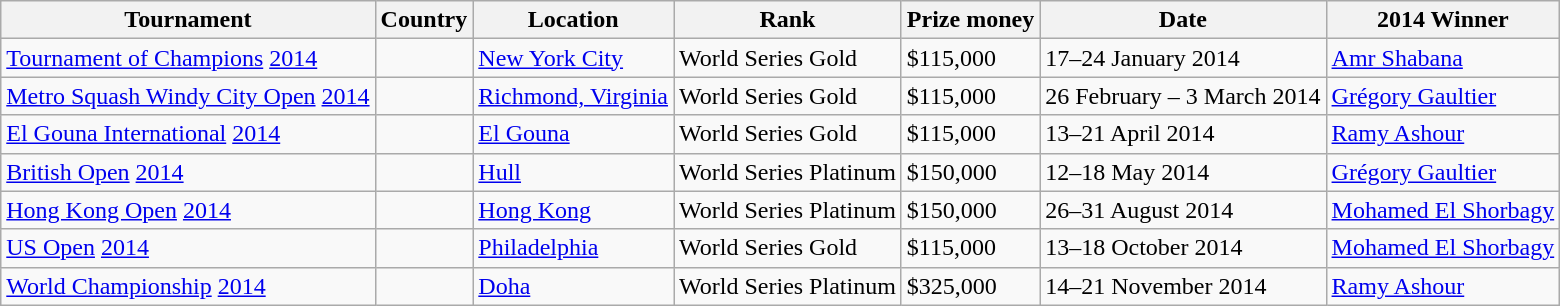<table class=wikitable>
<tr>
<th>Tournament</th>
<th>Country</th>
<th>Location</th>
<th>Rank</th>
<th>Prize money</th>
<th>Date</th>
<th>2014 Winner</th>
</tr>
<tr>
<td><a href='#'>Tournament of Champions</a> <a href='#'>2014</a></td>
<td></td>
<td><a href='#'>New York City</a></td>
<td>World Series Gold</td>
<td>$115,000</td>
<td>17–24 January 2014</td>
<td> <a href='#'>Amr Shabana</a></td>
</tr>
<tr>
<td><a href='#'>Metro Squash Windy City Open</a> <a href='#'>2014</a></td>
<td></td>
<td><a href='#'>Richmond, Virginia</a></td>
<td>World Series Gold</td>
<td>$115,000</td>
<td>26 February – 3 March 2014</td>
<td> <a href='#'>Grégory Gaultier</a></td>
</tr>
<tr>
<td><a href='#'>El Gouna International</a> <a href='#'>2014</a></td>
<td></td>
<td><a href='#'>El Gouna</a></td>
<td>World Series Gold</td>
<td>$115,000</td>
<td>13–21 April 2014</td>
<td> <a href='#'>Ramy Ashour</a></td>
</tr>
<tr>
<td><a href='#'>British Open</a> <a href='#'>2014</a></td>
<td></td>
<td><a href='#'>Hull</a></td>
<td>World Series Platinum</td>
<td>$150,000</td>
<td>12–18 May 2014</td>
<td> <a href='#'>Grégory Gaultier</a></td>
</tr>
<tr>
<td><a href='#'>Hong Kong Open</a> <a href='#'>2014</a></td>
<td></td>
<td><a href='#'>Hong Kong</a></td>
<td>World Series Platinum</td>
<td>$150,000</td>
<td>26–31 August 2014</td>
<td> <a href='#'>Mohamed El Shorbagy</a></td>
</tr>
<tr>
<td><a href='#'>US Open</a> <a href='#'>2014</a></td>
<td></td>
<td><a href='#'>Philadelphia</a></td>
<td>World Series Gold</td>
<td>$115,000</td>
<td>13–18 October 2014</td>
<td> <a href='#'>Mohamed El Shorbagy</a></td>
</tr>
<tr>
<td><a href='#'>World Championship</a> <a href='#'>2014</a></td>
<td></td>
<td><a href='#'>Doha</a></td>
<td>World Series Platinum</td>
<td>$325,000</td>
<td>14–21 November 2014</td>
<td> <a href='#'>Ramy Ashour</a></td>
</tr>
</table>
